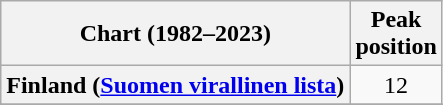<table class="wikitable sortable plainrowheaders" style="text-align:center">
<tr>
<th scope="col">Chart (1982–2023)</th>
<th scope="col">Peak<br>position</th>
</tr>
<tr>
<th scope="row">Finland (<a href='#'>Suomen virallinen lista</a>)</th>
<td>12</td>
</tr>
<tr>
</tr>
<tr>
</tr>
<tr>
</tr>
</table>
